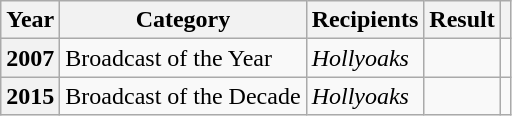<table class="wikitable plainrowheaders sortable">
<tr>
<th scope="col" class="unsortable">Year</th>
<th scope="col" class="sortable">Category</th>
<th scope="col">Recipients</th>
<th scope="col">Result</th>
<th scope="col" class="unsortable"></th>
</tr>
<tr>
<th scope="row">2007</th>
<td>Broadcast of the Year</td>
<td><em>Hollyoaks</em></td>
<td></td>
<td style="text-align:center;"></td>
</tr>
<tr>
<th scope="row">2015</th>
<td>Broadcast of the Decade</td>
<td><em>Hollyoaks</em></td>
<td></td>
<td style="text-align:center;"></td>
</tr>
</table>
